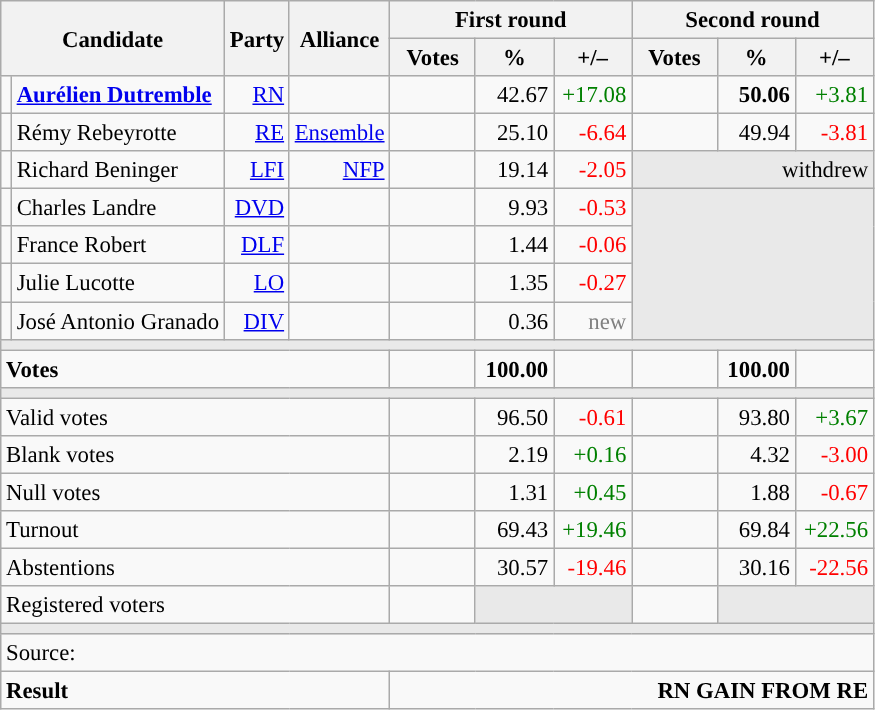<table class="wikitable" style="text-align:right;font-size:95%;">
<tr>
<th rowspan="2" colspan="2">Candidate</th>
<th colspan="1" rowspan="2">Party</th>
<th colspan="1" rowspan="2">Alliance</th>
<th colspan="3">First round</th>
<th colspan="3">Second round</th>
</tr>
<tr>
<th style="width:50px;">Votes</th>
<th style="width:45px;">%</th>
<th style="width:45px;">+/–</th>
<th style="width:50px;">Votes</th>
<th style="width:45px;">%</th>
<th style="width:45px;">+/–</th>
</tr>
<tr>
<td style="background:"></td>
<td style="text-align:left;"><strong><a href='#'>Aurélien Dutremble</a></strong></td>
<td><a href='#'>RN</a></td>
<td></td>
<td></td>
<td>42.67</td>
<td style="color:green;">+17.08</td>
<td><strong></strong></td>
<td><strong>50.06</strong></td>
<td style="color:green;">+3.81</td>
</tr>
<tr>
<td style="background:"></td>
<td style="text-align:left;">Rémy Rebeyrotte</td>
<td><a href='#'>RE</a></td>
<td><a href='#'>Ensemble</a></td>
<td></td>
<td>25.10</td>
<td style="color:red;">-6.64</td>
<td></td>
<td>49.94</td>
<td style="color:red;">-3.81</td>
</tr>
<tr>
<td style="background:"></td>
<td style="text-align:left;">Richard Beninger</td>
<td><a href='#'>LFI</a></td>
<td><a href='#'>NFP</a></td>
<td></td>
<td>19.14</td>
<td style="color:red;">-2.05</td>
<td colspan="3" style="background:#E9E9E9;">withdrew</td>
</tr>
<tr>
<td style="background:"></td>
<td style="text-align:left;">Charles Landre</td>
<td><a href='#'>DVD</a></td>
<td></td>
<td></td>
<td>9.93</td>
<td style="color:red;">-0.53</td>
<td colspan="3" rowspan="4" style="background:#E9E9E9;"></td>
</tr>
<tr>
<td style="background:"></td>
<td style="text-align:left;">France Robert</td>
<td><a href='#'>DLF</a></td>
<td></td>
<td></td>
<td>1.44</td>
<td style="color:red;">-0.06</td>
</tr>
<tr>
<td style="background:"></td>
<td style="text-align:left;">Julie Lucotte</td>
<td><a href='#'>LO</a></td>
<td></td>
<td></td>
<td>1.35</td>
<td style="color:red;">-0.27</td>
</tr>
<tr>
<td style="background:"></td>
<td style="text-align:left;">José Antonio Granado</td>
<td><a href='#'>DIV</a></td>
<td></td>
<td></td>
<td>0.36</td>
<td style="color:grey;">new</td>
</tr>
<tr>
<td colspan="10" style="background:#E9E9E9;"></td>
</tr>
<tr style="font-weight:bold;">
<td colspan="4" style="text-align:left;">Votes</td>
<td></td>
<td>100.00</td>
<td></td>
<td></td>
<td>100.00</td>
<td></td>
</tr>
<tr>
<td colspan="10" style="background:#E9E9E9;"></td>
</tr>
<tr>
<td colspan="4" style="text-align:left;">Valid votes</td>
<td></td>
<td>96.50</td>
<td style="color:red;">-0.61</td>
<td></td>
<td>93.80</td>
<td style="color:green;">+3.67</td>
</tr>
<tr>
<td colspan="4" style="text-align:left;">Blank votes</td>
<td></td>
<td>2.19</td>
<td style="color:green;">+0.16</td>
<td></td>
<td>4.32</td>
<td style="color:red;">-3.00</td>
</tr>
<tr>
<td colspan="4" style="text-align:left;">Null votes</td>
<td></td>
<td>1.31</td>
<td style="color:green;">+0.45</td>
<td></td>
<td>1.88</td>
<td style="color:red;">-0.67</td>
</tr>
<tr>
<td colspan="4" style="text-align:left;">Turnout</td>
<td></td>
<td>69.43</td>
<td style="color:green;">+19.46</td>
<td></td>
<td>69.84</td>
<td style="color:green;">+22.56</td>
</tr>
<tr>
<td colspan="4" style="text-align:left;">Abstentions</td>
<td></td>
<td>30.57</td>
<td style="color:red;">-19.46</td>
<td></td>
<td>30.16</td>
<td style="color:red;">-22.56</td>
</tr>
<tr>
<td colspan="4" style="text-align:left;">Registered voters</td>
<td></td>
<td colspan="2" style="background:#E9E9E9;"></td>
<td></td>
<td colspan="2" style="background:#E9E9E9;"></td>
</tr>
<tr>
<td colspan="10" style="background:#E9E9E9;"></td>
</tr>
<tr>
<td colspan="10" style="text-align:left;">Source: </td>
</tr>
<tr style="font-weight:bold">
<td colspan="4" style="text-align:left;">Result</td>
<td colspan="6" style="background-color:">RN GAIN FROM RE</td>
</tr>
</table>
